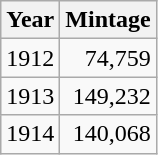<table class="wikitable" style="text-align:right;">
<tr>
<th>Year</th>
<th>Mintage</th>
</tr>
<tr>
<td>1912</td>
<td>74,759</td>
</tr>
<tr>
<td>1913</td>
<td>149,232</td>
</tr>
<tr>
<td>1914</td>
<td>140,068</td>
</tr>
</table>
